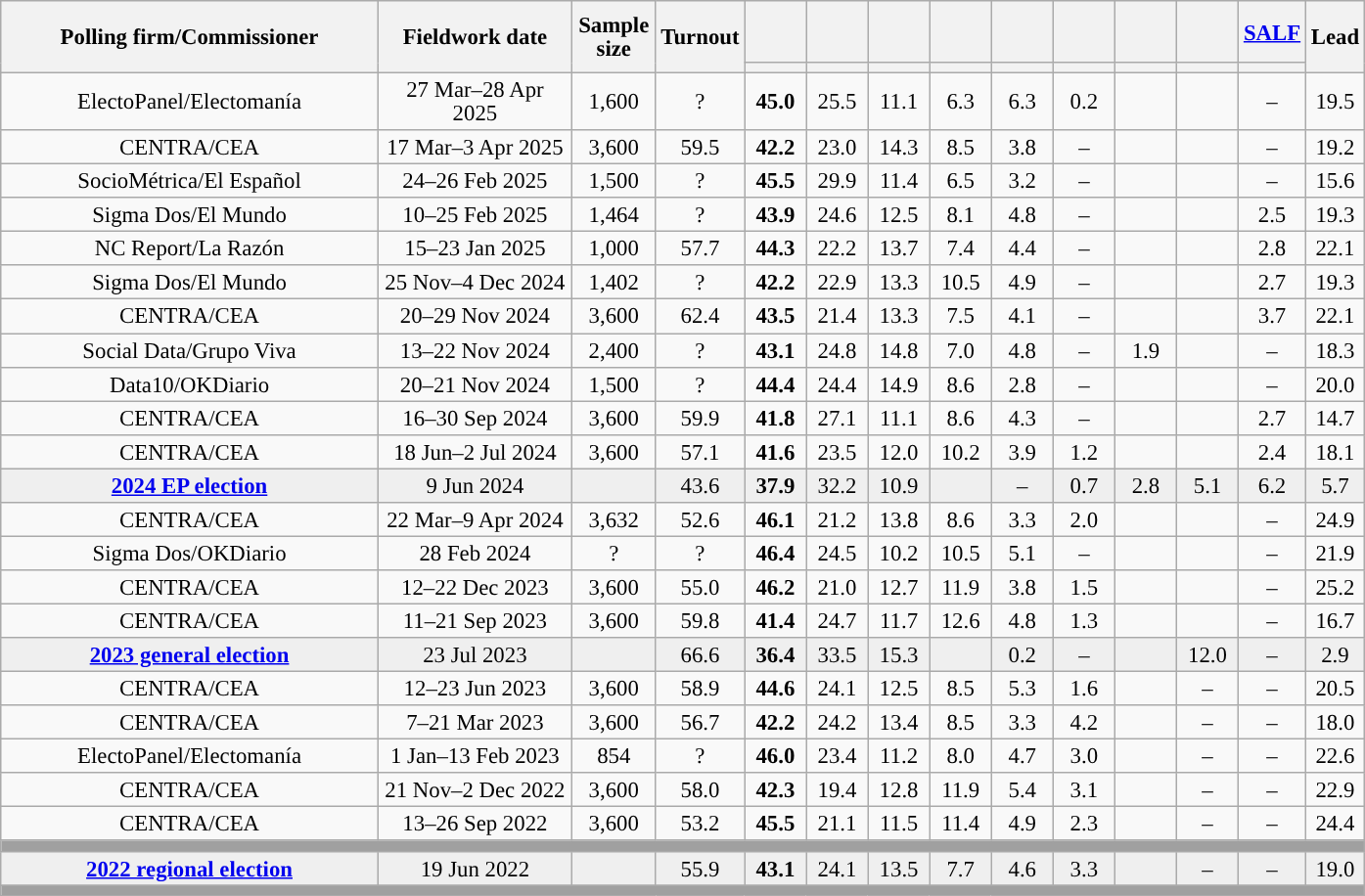<table class="wikitable collapsible" style="text-align:center; font-size:95%; line-height:16px;">
<tr style="height:42px;">
<th style="width:250px;" rowspan="2">Polling firm/Commissioner</th>
<th style="width:125px;" rowspan="2">Fieldwork date</th>
<th style="width:50px;" rowspan="2">Sample size</th>
<th style="width:45px;" rowspan="2">Turnout</th>
<th style="width:35px;"></th>
<th style="width:35px;"></th>
<th style="width:35px;"></th>
<th style="width:35px;"></th>
<th style="width:35px;"></th>
<th style="width:35px;"></th>
<th style="width:35px;"></th>
<th style="width:35px;"></th>
<th style="width:35px;"><a href='#'>SALF</a></th>
<th style="width:30px;" rowspan="2">Lead</th>
</tr>
<tr>
<th style="color:inherit;background:"></th>
<th style="color:inherit;background:"></th>
<th style="color:inherit;background:"></th>
<th style="color:inherit;background:"></th>
<th style="color:inherit;background:"></th>
<th style="color:inherit;background:"></th>
<th style="color:inherit;background:"></th>
<th style="color:inherit;background:"></th>
<th style="color:inherit;background:"></th>
</tr>
<tr>
<td>ElectoPanel/Electomanía</td>
<td>27 Mar–28 Apr 2025</td>
<td>1,600</td>
<td>?</td>
<td><strong>45.0</strong><br></td>
<td>25.5<br></td>
<td>11.1<br></td>
<td>6.3<br></td>
<td>6.3<br></td>
<td>0.2<br></td>
<td></td>
<td></td>
<td>–</td>
<td style="background:">19.5</td>
</tr>
<tr>
<td>CENTRA/CEA</td>
<td>17 Mar–3 Apr 2025</td>
<td>3,600</td>
<td>59.5</td>
<td><strong>42.2</strong><br></td>
<td>23.0<br></td>
<td>14.3<br></td>
<td>8.5<br></td>
<td>3.8<br></td>
<td>–</td>
<td></td>
<td></td>
<td>–</td>
<td style="background:">19.2</td>
</tr>
<tr>
<td>SocioMétrica/El Español</td>
<td>24–26 Feb 2025</td>
<td>1,500</td>
<td>?</td>
<td><strong>45.5</strong><br></td>
<td>29.9<br></td>
<td>11.4<br></td>
<td>6.5<br></td>
<td>3.2<br></td>
<td>–</td>
<td></td>
<td></td>
<td>–</td>
<td style="background:">15.6</td>
</tr>
<tr>
<td>Sigma Dos/El Mundo</td>
<td>10–25 Feb 2025</td>
<td>1,464</td>
<td>?</td>
<td><strong>43.9</strong><br></td>
<td>24.6<br></td>
<td>12.5<br></td>
<td>8.1<br></td>
<td>4.8<br></td>
<td>–</td>
<td></td>
<td></td>
<td>2.5<br></td>
<td style="background:">19.3</td>
</tr>
<tr>
<td>NC Report/La Razón</td>
<td>15–23 Jan 2025</td>
<td>1,000</td>
<td>57.7</td>
<td><strong>44.3</strong><br></td>
<td>22.2<br></td>
<td>13.7<br></td>
<td>7.4<br></td>
<td>4.4<br></td>
<td>–</td>
<td></td>
<td></td>
<td>2.8<br></td>
<td style="background:">22.1</td>
</tr>
<tr>
<td>Sigma Dos/El Mundo</td>
<td>25 Nov–4 Dec 2024</td>
<td>1,402</td>
<td>?</td>
<td><strong>42.2</strong><br></td>
<td>22.9<br></td>
<td>13.3<br></td>
<td>10.5<br></td>
<td>4.9<br></td>
<td>–</td>
<td></td>
<td></td>
<td>2.7<br></td>
<td style="background:">19.3</td>
</tr>
<tr>
<td>CENTRA/CEA</td>
<td>20–29 Nov 2024</td>
<td>3,600</td>
<td>62.4</td>
<td><strong>43.5</strong><br></td>
<td>21.4<br></td>
<td>13.3<br></td>
<td>7.5<br></td>
<td>4.1<br></td>
<td>–</td>
<td></td>
<td></td>
<td>3.7<br></td>
<td style="background:">22.1</td>
</tr>
<tr>
<td>Social Data/Grupo Viva</td>
<td>13–22 Nov 2024</td>
<td>2,400</td>
<td>?</td>
<td><strong>43.1</strong><br></td>
<td>24.8<br></td>
<td>14.8<br></td>
<td>7.0<br></td>
<td>4.8<br></td>
<td>–</td>
<td>1.9<br></td>
<td></td>
<td>–</td>
<td style="background:">18.3</td>
</tr>
<tr>
<td>Data10/OKDiario</td>
<td>20–21 Nov 2024</td>
<td>1,500</td>
<td>?</td>
<td><strong>44.4</strong><br></td>
<td>24.4<br></td>
<td>14.9<br></td>
<td>8.6<br></td>
<td>2.8<br></td>
<td>–</td>
<td></td>
<td></td>
<td>–</td>
<td style="background:">20.0</td>
</tr>
<tr>
<td>CENTRA/CEA</td>
<td>16–30 Sep 2024</td>
<td>3,600</td>
<td>59.9</td>
<td><strong>41.8</strong><br></td>
<td>27.1<br></td>
<td>11.1<br></td>
<td>8.6<br></td>
<td>4.3<br></td>
<td>–</td>
<td></td>
<td></td>
<td>2.7<br></td>
<td style="background:">14.7</td>
</tr>
<tr>
<td>CENTRA/CEA</td>
<td>18 Jun–2 Jul 2024</td>
<td>3,600</td>
<td>57.1</td>
<td><strong>41.6</strong><br></td>
<td>23.5<br></td>
<td>12.0<br></td>
<td>10.2<br></td>
<td>3.9<br></td>
<td>1.2<br></td>
<td></td>
<td></td>
<td>2.4<br></td>
<td style="background:">18.1</td>
</tr>
<tr style="background:#EFEFEF;">
<td><strong><a href='#'>2024 EP election</a></strong></td>
<td>9 Jun 2024</td>
<td></td>
<td>43.6</td>
<td><strong>37.9</strong><br></td>
<td>32.2<br></td>
<td>10.9<br></td>
<td></td>
<td>–</td>
<td>0.7<br></td>
<td>2.8<br></td>
<td>5.1<br></td>
<td>6.2<br></td>
<td style="background:">5.7</td>
</tr>
<tr>
<td>CENTRA/CEA</td>
<td>22 Mar–9 Apr 2024</td>
<td>3,632</td>
<td>52.6</td>
<td><strong>46.1</strong><br></td>
<td>21.2<br></td>
<td>13.8<br></td>
<td>8.6<br></td>
<td>3.3<br></td>
<td>2.0<br></td>
<td></td>
<td></td>
<td>–</td>
<td style="background:">24.9</td>
</tr>
<tr>
<td>Sigma Dos/OKDiario</td>
<td>28 Feb 2024</td>
<td>?</td>
<td>?</td>
<td><strong>46.4</strong><br></td>
<td>24.5<br></td>
<td>10.2<br></td>
<td>10.5<br></td>
<td>5.1<br></td>
<td>–</td>
<td></td>
<td></td>
<td>–</td>
<td style="background:">21.9</td>
</tr>
<tr>
<td>CENTRA/CEA</td>
<td>12–22 Dec 2023</td>
<td>3,600</td>
<td>55.0</td>
<td><strong>46.2</strong><br></td>
<td>21.0<br></td>
<td>12.7<br></td>
<td>11.9<br></td>
<td>3.8<br></td>
<td>1.5<br></td>
<td></td>
<td></td>
<td>–</td>
<td style="background:">25.2</td>
</tr>
<tr>
<td>CENTRA/CEA</td>
<td>11–21 Sep 2023</td>
<td>3,600</td>
<td>59.8</td>
<td><strong>41.4</strong><br></td>
<td>24.7<br></td>
<td>11.7<br></td>
<td>12.6<br></td>
<td>4.8<br></td>
<td>1.3<br></td>
<td></td>
<td></td>
<td>–</td>
<td style="background:">16.7</td>
</tr>
<tr style="background:#EFEFEF;">
<td><strong><a href='#'>2023 general election</a></strong></td>
<td>23 Jul 2023</td>
<td></td>
<td>66.6</td>
<td><strong>36.4</strong><br></td>
<td>33.5<br></td>
<td>15.3<br></td>
<td></td>
<td>0.2<br></td>
<td>–</td>
<td></td>
<td>12.0<br></td>
<td>–</td>
<td style="background:">2.9</td>
</tr>
<tr>
<td>CENTRA/CEA</td>
<td>12–23 Jun 2023</td>
<td>3,600</td>
<td>58.9</td>
<td><strong>44.6</strong><br></td>
<td>24.1<br></td>
<td>12.5<br></td>
<td>8.5<br></td>
<td>5.3<br></td>
<td>1.6<br></td>
<td></td>
<td>–</td>
<td>–</td>
<td style="background:">20.5</td>
</tr>
<tr>
<td>CENTRA/CEA</td>
<td>7–21 Mar 2023</td>
<td>3,600</td>
<td>56.7</td>
<td><strong>42.2</strong><br></td>
<td>24.2<br></td>
<td>13.4<br></td>
<td>8.5<br></td>
<td>3.3<br></td>
<td>4.2<br></td>
<td></td>
<td>–</td>
<td>–</td>
<td style="background:">18.0</td>
</tr>
<tr>
<td>ElectoPanel/Electomanía</td>
<td>1 Jan–13 Feb 2023</td>
<td>854</td>
<td>?</td>
<td><strong>46.0</strong><br></td>
<td>23.4<br></td>
<td>11.2<br></td>
<td>8.0<br></td>
<td>4.7<br></td>
<td>3.0<br></td>
<td></td>
<td>–</td>
<td>–</td>
<td style="background:">22.6</td>
</tr>
<tr>
<td>CENTRA/CEA</td>
<td>21 Nov–2 Dec 2022</td>
<td>3,600</td>
<td>58.0</td>
<td><strong>42.3</strong><br></td>
<td>19.4<br></td>
<td>12.8<br></td>
<td>11.9<br></td>
<td>5.4<br></td>
<td>3.1<br></td>
<td></td>
<td>–</td>
<td>–</td>
<td style="background:">22.9</td>
</tr>
<tr>
<td>CENTRA/CEA</td>
<td>13–26 Sep 2022</td>
<td>3,600</td>
<td>53.2</td>
<td><strong>45.5</strong><br></td>
<td>21.1<br></td>
<td>11.5<br></td>
<td>11.4<br></td>
<td>4.9<br></td>
<td>2.3<br></td>
<td></td>
<td>–</td>
<td>–</td>
<td style="background:">24.4</td>
</tr>
<tr>
<td colspan="14" style="background:#A0A0A0"></td>
</tr>
<tr style="background:#EFEFEF;">
<td><strong><a href='#'>2022 regional election</a></strong></td>
<td>19 Jun 2022</td>
<td></td>
<td>55.9</td>
<td><strong>43.1</strong><br></td>
<td>24.1<br></td>
<td>13.5<br></td>
<td>7.7<br></td>
<td>4.6<br></td>
<td>3.3<br></td>
<td></td>
<td>–</td>
<td>–</td>
<td style="background:">19.0</td>
</tr>
<tr>
<td colspan="14" style="background:#A0A0A0"></td>
</tr>
</table>
